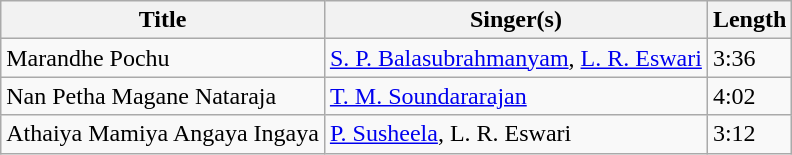<table class="wikitable">
<tr>
<th>Title</th>
<th>Singer(s)</th>
<th>Length</th>
</tr>
<tr>
<td>Marandhe Pochu</td>
<td><a href='#'>S. P. Balasubrahmanyam</a>, <a href='#'>L. R. Eswari</a></td>
<td>3:36</td>
</tr>
<tr>
<td>Nan Petha Magane Nataraja</td>
<td><a href='#'>T. M. Soundararajan</a></td>
<td>4:02</td>
</tr>
<tr>
<td>Athaiya Mamiya Angaya Ingaya</td>
<td><a href='#'>P. Susheela</a>, L. R. Eswari</td>
<td>3:12</td>
</tr>
</table>
